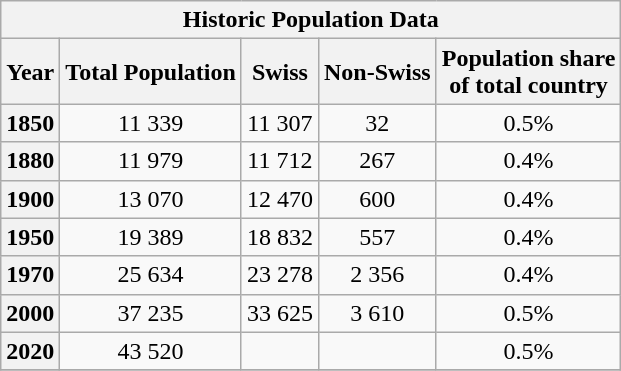<table class="wikitable collapsible">
<tr>
<th colspan="5">Historic Population Data</th>
</tr>
<tr>
<th>Year</th>
<th>Total Population</th>
<th>Swiss</th>
<th>Non-Swiss</th>
<th>Population share <br>of total country</th>
</tr>
<tr>
<th scope="row">1850</th>
<td rowspan="1" align="center">11 339</td>
<td rowspan="1" align="center">11 307</td>
<td rowspan="1" align="center">32</td>
<td align="center">0.5%</td>
</tr>
<tr>
<th>1880</th>
<td rowspan="1" align="center">11 979</td>
<td rowspan="1" align="center">11 712</td>
<td rowspan="1" align="center">267</td>
<td align="center"align="center">0.4%</td>
</tr>
<tr>
<th scope="row">1900</th>
<td rowspan="1" align="center">13 070</td>
<td rowspan="1" align="center">12 470</td>
<td rowspan="1" align="center">600</td>
<td align="center">0.4%</td>
</tr>
<tr>
<th scope="row">1950</th>
<td rowspan="1" align="center">19 389</td>
<td rowspan="1" align="center">18 832</td>
<td rowspan="1" align="center">557</td>
<td align="center">0.4%</td>
</tr>
<tr>
<th scope="row">1970</th>
<td rowspan="1" align="center">25 634</td>
<td align="center">23 278</td>
<td rowspan="1" align="center">2 356</td>
<td align="center">0.4%</td>
</tr>
<tr>
<th>2000</th>
<td align="center">37 235</td>
<td align="center">33 625</td>
<td rowspan="1" align="center">3 610</td>
<td align="center">0.5%</td>
</tr>
<tr>
<th scope="row">2020</th>
<td align="center">43 520</td>
<td align="center"></td>
<td align="center"></td>
<td align="center">0.5%</td>
</tr>
<tr>
</tr>
</table>
